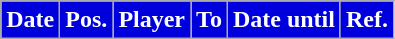<table class="wikitable plainrowheaders sortable">
<tr>
<th style="background:#0000DD;color:#FFFFFF;">Date</th>
<th style="background:#0000DD;color:#FFFFFF;">Pos.</th>
<th style="background:#0000DD;color:#FFFFFF;">Player</th>
<th style="background:#0000DD;color:#FFFFFF;">To</th>
<th style="background:#0000DD;color:#FFFFFF;">Date until</th>
<th style="background:#0000DD;color:#FFFFFF;">Ref.</th>
</tr>
</table>
